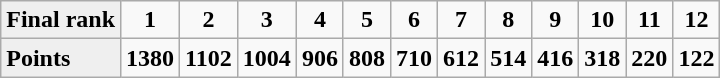<table class="wikitable" style="font-weight:bold; text-align:center">
<tr>
<td align=left bgcolor=#efefef>Final rank</td>
<td width=20>1</td>
<td width=20>2</td>
<td width=20>3</td>
<td width=20>4</td>
<td width=20>5</td>
<td width=20>6</td>
<td width=20>7</td>
<td width=20>8</td>
<td width=20>9</td>
<td width=20>10</td>
<td width=20>11</td>
<td width=20>12</td>
</tr>
<tr>
<td align=left bgcolor=#efefef>Points</td>
<td width=20>1380</td>
<td width=20>1102</td>
<td width=20>1004</td>
<td width=20>906</td>
<td width=20>808</td>
<td width=20>710</td>
<td width=20>612</td>
<td width=20>514</td>
<td width=20>416</td>
<td width=20>318</td>
<td width=20>220</td>
<td width=20>122</td>
</tr>
</table>
